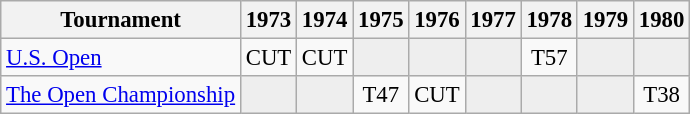<table class="wikitable" style="font-size:95%;text-align:center;">
<tr>
<th>Tournament</th>
<th>1973</th>
<th>1974</th>
<th>1975</th>
<th>1976</th>
<th>1977</th>
<th>1978</th>
<th>1979</th>
<th>1980</th>
</tr>
<tr>
<td align="left"><a href='#'>U.S. Open</a></td>
<td>CUT</td>
<td>CUT</td>
<td style="background:#eeeeee;"></td>
<td style="background:#eeeeee;"></td>
<td style="background:#eeeeee;"></td>
<td>T57</td>
<td style="background:#eeeeee;"></td>
<td style="background:#eeeeee;"></td>
</tr>
<tr>
<td align="left"><a href='#'>The Open Championship</a></td>
<td style="background:#eeeeee;"></td>
<td style="background:#eeeeee;"></td>
<td>T47</td>
<td>CUT</td>
<td style="background:#eeeeee;"></td>
<td style="background:#eeeeee;"></td>
<td style="background:#eeeeee;"></td>
<td>T38</td>
</tr>
</table>
